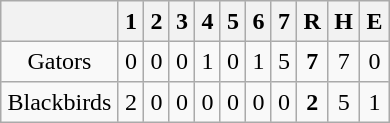<table align = right border="2" cellpadding="4" cellspacing="0" style="margin: 1em 1em 1em 1em; background: #F9F9F9; border: 1px #aaa solid; border-collapse: collapse;">
<tr align=center style="background: #F2F2F2;">
<th></th>
<th>1</th>
<th>2</th>
<th>3</th>
<th>4</th>
<th>5</th>
<th>6</th>
<th>7</th>
<th>R</th>
<th>H</th>
<th>E</th>
</tr>
<tr align=center>
<td>Gators</td>
<td>0</td>
<td>0</td>
<td>0</td>
<td>1</td>
<td>0</td>
<td>1</td>
<td>5</td>
<td><strong>7</strong></td>
<td>7</td>
<td>0</td>
</tr>
<tr align=center>
<td>Blackbirds</td>
<td>2</td>
<td>0</td>
<td>0</td>
<td>0</td>
<td>0</td>
<td>0</td>
<td>0</td>
<td><strong>2</strong></td>
<td>5</td>
<td>1</td>
</tr>
</table>
